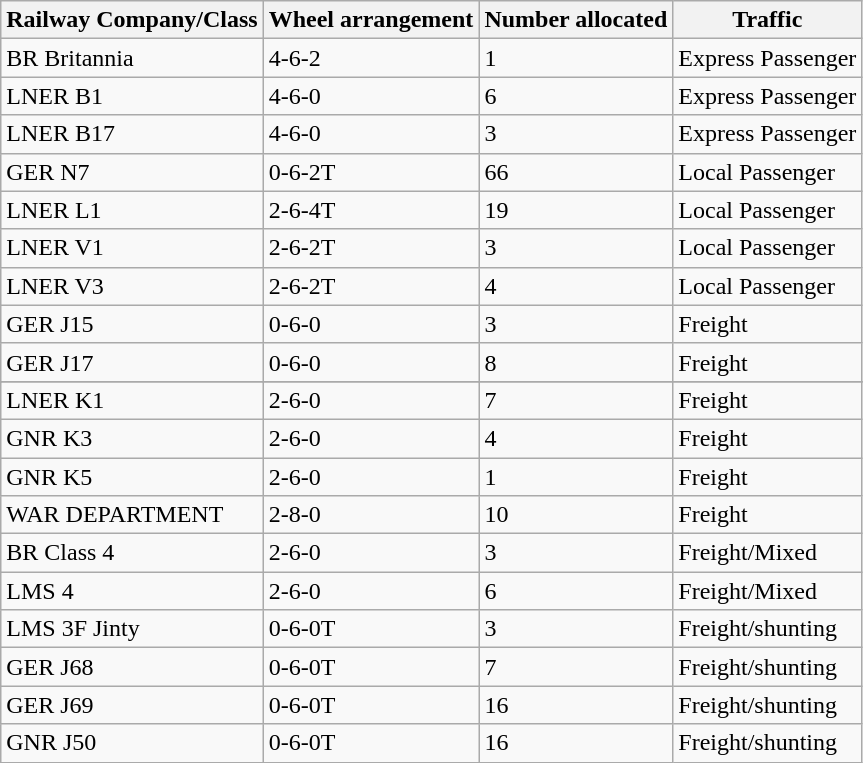<table class="wikitable sortable">
<tr>
<th>Railway Company/Class</th>
<th>Wheel arrangement</th>
<th>Number allocated</th>
<th>Traffic</th>
</tr>
<tr>
<td>BR Britannia</td>
<td>4-6-2</td>
<td>1</td>
<td>Express Passenger</td>
</tr>
<tr>
<td>LNER B1</td>
<td>4-6-0</td>
<td>6</td>
<td>Express Passenger</td>
</tr>
<tr>
<td>LNER B17</td>
<td>4-6-0</td>
<td>3</td>
<td>Express Passenger</td>
</tr>
<tr>
<td>GER N7</td>
<td>0-6-2T</td>
<td>66</td>
<td>Local Passenger</td>
</tr>
<tr>
<td>LNER L1</td>
<td>2-6-4T</td>
<td>19</td>
<td>Local Passenger</td>
</tr>
<tr>
<td>LNER V1</td>
<td>2-6-2T</td>
<td>3</td>
<td>Local Passenger</td>
</tr>
<tr>
<td>LNER V3</td>
<td>2-6-2T</td>
<td>4</td>
<td>Local Passenger</td>
</tr>
<tr>
<td>GER J15</td>
<td>0-6-0</td>
<td>3</td>
<td>Freight</td>
</tr>
<tr>
<td>GER J17</td>
<td>0-6-0</td>
<td>8</td>
<td>Freight</td>
</tr>
<tr>
</tr>
<tr GER J20 ||0-6-0 || 7||Freight>
</tr>
<tr>
</tr>
<tr GER J39 ||0-6-0 || 7||Freight>
</tr>
<tr>
<td>LNER K1</td>
<td>2-6-0</td>
<td>7</td>
<td>Freight</td>
</tr>
<tr>
<td>GNR K3</td>
<td>2-6-0</td>
<td>4</td>
<td>Freight</td>
</tr>
<tr>
<td>GNR K5</td>
<td>2-6-0</td>
<td>1</td>
<td>Freight</td>
</tr>
<tr>
<td>WAR DEPARTMENT</td>
<td>2-8-0</td>
<td>10</td>
<td>Freight</td>
</tr>
<tr>
<td>BR Class 4</td>
<td>2-6-0</td>
<td>3</td>
<td>Freight/Mixed</td>
</tr>
<tr>
<td>LMS 4</td>
<td>2-6-0</td>
<td>6</td>
<td>Freight/Mixed</td>
</tr>
<tr>
<td>LMS 3F Jinty</td>
<td>0-6-0T</td>
<td>3</td>
<td>Freight/shunting</td>
</tr>
<tr>
<td>GER J68</td>
<td>0-6-0T</td>
<td>7</td>
<td>Freight/shunting</td>
</tr>
<tr>
<td>GER J69</td>
<td>0-6-0T</td>
<td>16</td>
<td>Freight/shunting</td>
</tr>
<tr>
<td>GNR J50</td>
<td>0-6-0T</td>
<td>16</td>
<td>Freight/shunting</td>
</tr>
</table>
